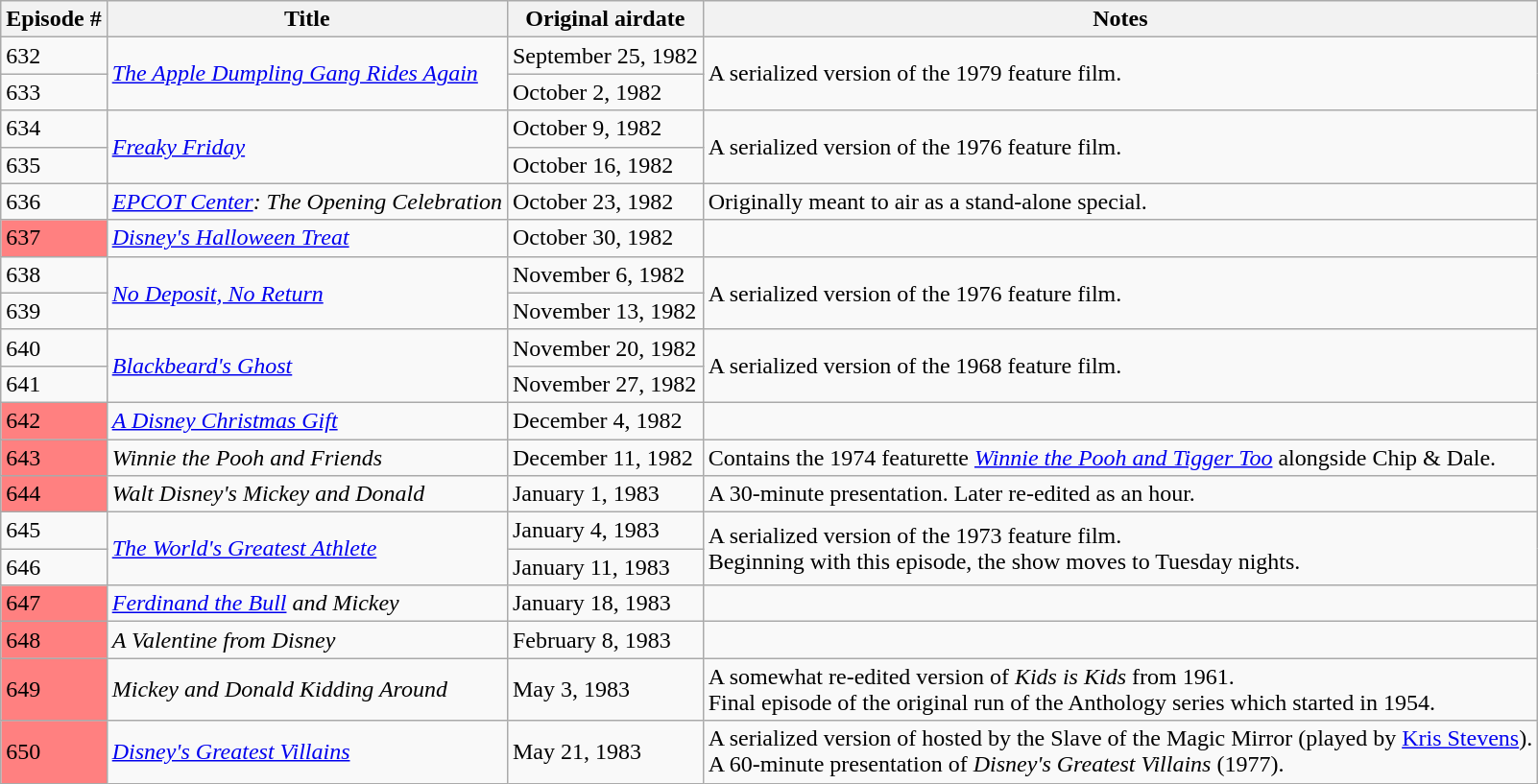<table class="wikitable sortable">
<tr>
<th>Episode #</th>
<th>Title</th>
<th>Original airdate</th>
<th>Notes</th>
</tr>
<tr>
<td>632</td>
<td rowspan="2"><em><a href='#'>The Apple Dumpling Gang Rides Again</a></em></td>
<td>September 25, 1982</td>
<td rowspan="2">A serialized version of the 1979 feature film.</td>
</tr>
<tr>
<td>633</td>
<td>October 2, 1982</td>
</tr>
<tr>
<td>634</td>
<td rowspan="2"><em><a href='#'>Freaky Friday</a></em></td>
<td>October 9, 1982</td>
<td rowspan="2">A serialized version of the 1976 feature film.</td>
</tr>
<tr>
<td>635</td>
<td>October 16, 1982</td>
</tr>
<tr>
<td>636</td>
<td><em><a href='#'>EPCOT Center</a>: The Opening Celebration</em></td>
<td>October 23, 1982</td>
<td>Originally meant to air as a stand-alone special.</td>
</tr>
<tr>
<td style="background:#ff8080;">637</td>
<td><em><a href='#'>Disney's Halloween Treat</a></em></td>
<td>October 30, 1982</td>
<td></td>
</tr>
<tr>
<td>638</td>
<td rowspan="2"><em><a href='#'>No Deposit, No Return</a></em></td>
<td>November 6, 1982</td>
<td rowspan="2">A serialized version of the 1976 feature film.</td>
</tr>
<tr>
<td>639</td>
<td>November 13, 1982</td>
</tr>
<tr>
<td>640</td>
<td rowspan="2"><em><a href='#'>Blackbeard's Ghost</a></em></td>
<td>November 20, 1982</td>
<td rowspan="2">A serialized version of the 1968 feature film.</td>
</tr>
<tr>
<td>641</td>
<td>November 27, 1982</td>
</tr>
<tr>
<td style="background:#ff8080;">642</td>
<td><em><a href='#'>A Disney Christmas Gift</a></em></td>
<td>December 4, 1982</td>
<td></td>
</tr>
<tr>
<td style="background:#ff8080;">643</td>
<td><em>Winnie the Pooh and Friends</em></td>
<td>December 11, 1982</td>
<td>Contains the 1974 featurette <em><a href='#'>Winnie the Pooh and Tigger Too</a></em> alongside Chip & Dale.</td>
</tr>
<tr>
<td style="background:#ff8080;">644</td>
<td><em>Walt Disney's Mickey and Donald</em></td>
<td>January 1, 1983</td>
<td>A 30-minute presentation. Later re-edited as an hour.</td>
</tr>
<tr>
<td>645</td>
<td rowspan="2"><em><a href='#'>The World's Greatest Athlete</a></em></td>
<td>January 4, 1983</td>
<td rowspan="2">A serialized version of the 1973 feature film.<br>Beginning with this episode, the show moves to Tuesday nights.</td>
</tr>
<tr>
<td>646</td>
<td>January 11, 1983</td>
</tr>
<tr>
<td style="background:#ff8080;">647</td>
<td><em><a href='#'>Ferdinand the Bull</a> and Mickey</em></td>
<td>January 18, 1983</td>
<td></td>
</tr>
<tr>
<td style="background:#ff8080;">648</td>
<td><em>A Valentine from Disney</em></td>
<td>February 8, 1983</td>
<td></td>
</tr>
<tr>
<td style="background:#ff8080;">649</td>
<td><em>Mickey and Donald Kidding Around</em></td>
<td>May 3, 1983</td>
<td>A somewhat re-edited version of <em>Kids is Kids</em> from 1961. <br> Final episode of the original run of the Anthology series which started in 1954.</td>
</tr>
<tr>
<td style="background:#ff8080;">650</td>
<td><em><a href='#'>Disney's Greatest Villains</a></em></td>
<td>May 21, 1983</td>
<td>A serialized version of hosted by the Slave of the Magic Mirror (played by <a href='#'>Kris Stevens</a>). <br>A 60-minute presentation of <em>Disney's Greatest Villains</em> (1977).</td>
</tr>
</table>
